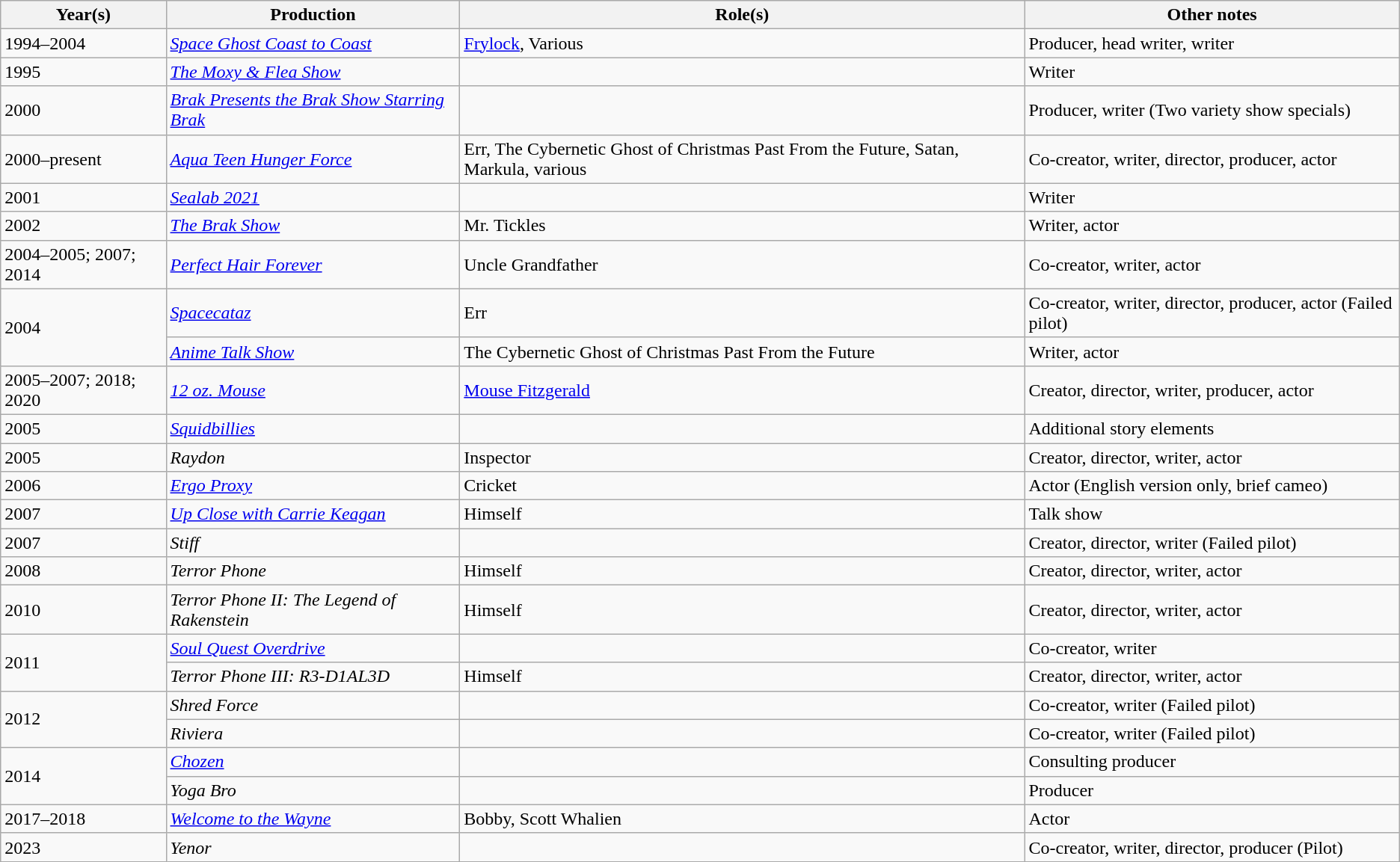<table class="wikitable">
<tr>
<th>Year(s)</th>
<th>Production</th>
<th>Role(s)</th>
<th>Other notes</th>
</tr>
<tr>
<td>1994–2004</td>
<td><em><a href='#'>Space Ghost Coast to Coast</a></em></td>
<td><a href='#'>Frylock</a>, Various</td>
<td>Producer, head writer, writer</td>
</tr>
<tr>
<td>1995</td>
<td><em><a href='#'>The Moxy & Flea Show</a></em></td>
<td></td>
<td>Writer</td>
</tr>
<tr>
<td>2000</td>
<td><em><a href='#'>Brak Presents the Brak Show Starring Brak</a></em></td>
<td></td>
<td>Producer, writer (Two variety show specials)</td>
</tr>
<tr>
<td>2000–present</td>
<td><em><a href='#'>Aqua Teen Hunger Force</a></em></td>
<td>Err, The Cybernetic Ghost of Christmas Past From the Future, Satan, Markula, various</td>
<td>Co-creator, writer, director, producer, actor</td>
</tr>
<tr>
<td>2001</td>
<td><em><a href='#'>Sealab 2021</a></em></td>
<td></td>
<td>Writer</td>
</tr>
<tr>
<td>2002</td>
<td><em><a href='#'>The Brak Show</a></em></td>
<td>Mr. Tickles</td>
<td>Writer, actor</td>
</tr>
<tr>
<td>2004–2005; 2007; 2014</td>
<td><em><a href='#'>Perfect Hair Forever</a></em></td>
<td>Uncle Grandfather</td>
<td>Co-creator, writer, actor</td>
</tr>
<tr>
<td rowspan="2">2004</td>
<td><em><a href='#'>Spacecataz</a></em></td>
<td>Err</td>
<td>Co-creator, writer, director, producer, actor (Failed pilot)</td>
</tr>
<tr>
<td><em><a href='#'>Anime Talk Show</a></em></td>
<td>The Cybernetic Ghost of Christmas Past From the Future</td>
<td>Writer, actor</td>
</tr>
<tr>
<td>2005–2007; 2018; 2020</td>
<td><em><a href='#'>12 oz. Mouse</a></em></td>
<td><a href='#'>Mouse Fitzgerald</a></td>
<td>Creator, director, writer, producer, actor</td>
</tr>
<tr>
<td>2005</td>
<td><em><a href='#'>Squidbillies</a></em></td>
<td></td>
<td>Additional story elements</td>
</tr>
<tr>
<td>2005</td>
<td><em>Raydon</em></td>
<td>Inspector</td>
<td>Creator, director, writer, actor</td>
</tr>
<tr>
<td>2006</td>
<td><em><a href='#'>Ergo Proxy</a></em></td>
<td>Cricket</td>
<td>Actor (English version only, brief cameo)</td>
</tr>
<tr>
<td>2007</td>
<td><em><a href='#'>Up Close with Carrie Keagan</a></em></td>
<td>Himself</td>
<td>Talk show</td>
</tr>
<tr>
<td>2007</td>
<td><em>Stiff</em></td>
<td></td>
<td>Creator, director, writer (Failed pilot)</td>
</tr>
<tr>
<td>2008</td>
<td><em>Terror Phone</em></td>
<td>Himself</td>
<td>Creator, director, writer, actor</td>
</tr>
<tr>
<td>2010</td>
<td><em>Terror Phone II: The Legend of Rakenstein</em></td>
<td>Himself</td>
<td>Creator, director, writer, actor</td>
</tr>
<tr>
<td rowspan="2">2011</td>
<td><em><a href='#'>Soul Quest Overdrive</a></em></td>
<td></td>
<td>Co-creator, writer</td>
</tr>
<tr>
<td><em>Terror Phone III: R3-D1AL3D</em></td>
<td>Himself</td>
<td>Creator, director, writer, actor</td>
</tr>
<tr>
<td rowspan="2">2012</td>
<td><em>Shred Force</em></td>
<td></td>
<td>Co-creator, writer (Failed pilot)</td>
</tr>
<tr>
<td><em>Riviera</em></td>
<td></td>
<td>Co-creator, writer (Failed pilot)</td>
</tr>
<tr>
<td rowspan="2">2014</td>
<td><em><a href='#'>Chozen</a></em></td>
<td></td>
<td>Consulting producer</td>
</tr>
<tr>
<td><em>Yoga Bro</em></td>
<td></td>
<td>Producer</td>
</tr>
<tr>
<td>2017–2018</td>
<td><em><a href='#'>Welcome to the Wayne</a></em></td>
<td>Bobby, Scott Whalien</td>
<td>Actor</td>
</tr>
<tr>
<td>2023</td>
<td><em>Yenor</em></td>
<td></td>
<td>Co-creator, writer, director, producer (Pilot)</td>
</tr>
</table>
